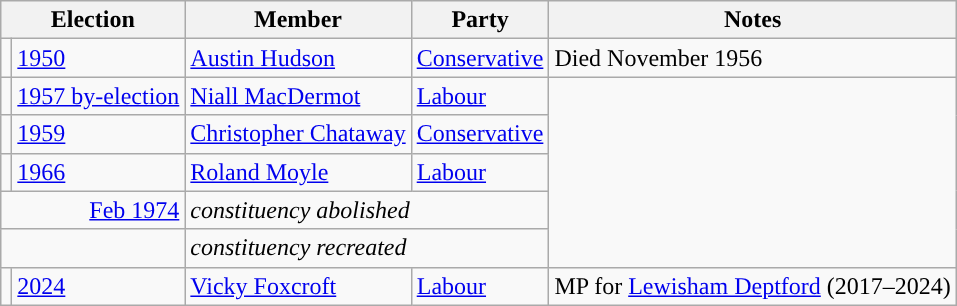<table class="wikitable">
<tr>
<th colspan="2">Election</th>
<th>Member</th>
<th>Party</th>
<th>Notes</th>
</tr>
<tr>
<td style="color:inherit;background-color: "></td>
<td><a href='#'>1950</a></td>
<td><a href='#'>Austin Hudson</a></td>
<td><a href='#'>Conservative</a></td>
<td>Died November 1956</td>
</tr>
<tr>
<td style="color:inherit;background-color: "></td>
<td><a href='#'>1957 by-election</a></td>
<td><a href='#'>Niall MacDermot</a></td>
<td><a href='#'>Labour</a></td>
</tr>
<tr>
<td style="color:inherit;background-color: "></td>
<td><a href='#'>1959</a></td>
<td><a href='#'>Christopher Chataway</a></td>
<td><a href='#'>Conservative</a></td>
</tr>
<tr>
<td style="color:inherit;background-color: "></td>
<td><a href='#'>1966</a></td>
<td><a href='#'>Roland Moyle</a></td>
<td><a href='#'>Labour</a></td>
</tr>
<tr>
<td colspan="2" align="right"><a href='#'>Feb 1974</a></td>
<td colspan="2"><em>constituency abolished</em></td>
</tr>
<tr>
<td colspan="2"></td>
<td colspan="2"><em>constituency recreated</em></td>
</tr>
<tr>
<td style="color:inherit;background-color: "></td>
<td><a href='#'>2024</a></td>
<td><a href='#'>Vicky Foxcroft</a></td>
<td><a href='#'>Labour</a></td>
<td>MP for <a href='#'>Lewisham Deptford</a> (2017–2024)</td>
</tr>
</table>
